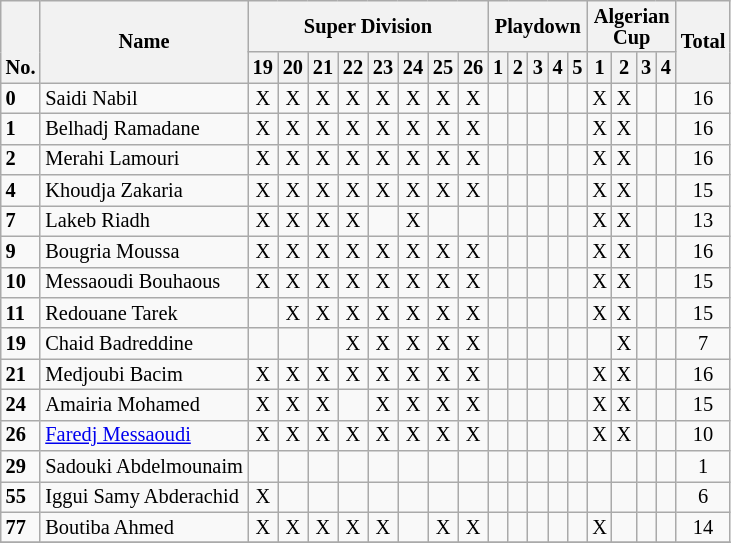<table class="wikitable sortable alternance"  style="font-size:85%; text-align:center; line-height:14px;">
<tr>
<th rowspan="2" valign="bottom">No.</th>
<th rowspan="2">Name</th>
<th colspan="8" width="125">Super Division</th>
<th colspan="5" width="35">Playdown</th>
<th colspan="4" width="35">Algerian Cup</th>
<th rowspan="2">Total</th>
</tr>
<tr>
<th>19</th>
<th>20</th>
<th>21</th>
<th>22</th>
<th>23</th>
<th>24</th>
<th>25</th>
<th>26</th>
<th>1</th>
<th>2</th>
<th>3</th>
<th>4</th>
<th>5</th>
<th>1</th>
<th>2</th>
<th>3</th>
<th>4</th>
</tr>
<tr>
<td align="left"><strong>0</strong></td>
<td align="left"> Saidi Nabil</td>
<td>X</td>
<td>X</td>
<td>X</td>
<td>X</td>
<td>X</td>
<td>X</td>
<td>X</td>
<td>X</td>
<td></td>
<td></td>
<td></td>
<td></td>
<td></td>
<td>X</td>
<td>X</td>
<td></td>
<td></td>
<td>16</td>
</tr>
<tr>
<td align="left"><strong>1</strong></td>
<td align="left"> Belhadj Ramadane</td>
<td>X</td>
<td>X</td>
<td>X</td>
<td>X</td>
<td>X</td>
<td>X</td>
<td>X</td>
<td>X</td>
<td></td>
<td></td>
<td></td>
<td></td>
<td></td>
<td>X</td>
<td>X</td>
<td></td>
<td></td>
<td>16</td>
</tr>
<tr>
<td align="left"><strong>2</strong></td>
<td align="left"> Merahi Lamouri</td>
<td>X</td>
<td>X</td>
<td>X</td>
<td>X</td>
<td>X</td>
<td>X</td>
<td>X</td>
<td>X</td>
<td></td>
<td></td>
<td></td>
<td></td>
<td></td>
<td>X</td>
<td>X</td>
<td></td>
<td></td>
<td>16</td>
</tr>
<tr>
<td align="left"><strong>4</strong></td>
<td align="left"> Khoudja Zakaria</td>
<td>X</td>
<td>X</td>
<td>X</td>
<td>X</td>
<td>X</td>
<td>X</td>
<td>X</td>
<td>X</td>
<td></td>
<td></td>
<td></td>
<td></td>
<td></td>
<td>X</td>
<td>X</td>
<td></td>
<td></td>
<td>15</td>
</tr>
<tr>
<td align="left"><strong>7</strong></td>
<td align="left"> Lakeb Riadh</td>
<td>X</td>
<td>X</td>
<td>X</td>
<td>X</td>
<td></td>
<td>X</td>
<td></td>
<td></td>
<td></td>
<td></td>
<td></td>
<td></td>
<td></td>
<td>X</td>
<td>X</td>
<td></td>
<td></td>
<td>13</td>
</tr>
<tr>
<td align="left"><strong>9</strong></td>
<td align="left"> Bougria Moussa</td>
<td>X</td>
<td>X</td>
<td>X</td>
<td>X</td>
<td>X</td>
<td>X</td>
<td>X</td>
<td>X</td>
<td></td>
<td></td>
<td></td>
<td></td>
<td></td>
<td>X</td>
<td>X</td>
<td></td>
<td></td>
<td>16</td>
</tr>
<tr>
<td align="left"><strong>10</strong></td>
<td align="left"> Messaoudi Bouhaous</td>
<td>X</td>
<td>X</td>
<td>X</td>
<td>X</td>
<td>X</td>
<td>X</td>
<td>X</td>
<td>X</td>
<td></td>
<td></td>
<td></td>
<td></td>
<td></td>
<td>X</td>
<td>X</td>
<td></td>
<td></td>
<td>15</td>
</tr>
<tr>
<td align="left"><strong>11</strong></td>
<td align="left"> Redouane Tarek</td>
<td></td>
<td>X</td>
<td>X</td>
<td>X</td>
<td>X</td>
<td>X</td>
<td>X</td>
<td>X</td>
<td></td>
<td></td>
<td></td>
<td></td>
<td></td>
<td>X</td>
<td>X</td>
<td></td>
<td></td>
<td>15</td>
</tr>
<tr>
<td align="left"><strong>19</strong></td>
<td align="left"> Chaid Badreddine</td>
<td></td>
<td></td>
<td></td>
<td>X</td>
<td>X</td>
<td>X</td>
<td>X</td>
<td>X</td>
<td></td>
<td></td>
<td></td>
<td></td>
<td></td>
<td></td>
<td>X</td>
<td></td>
<td></td>
<td>7</td>
</tr>
<tr>
<td align="left"><strong>21</strong></td>
<td align="left"> Medjoubi Bacim</td>
<td>X</td>
<td>X</td>
<td>X</td>
<td>X</td>
<td>X</td>
<td>X</td>
<td>X</td>
<td>X</td>
<td></td>
<td></td>
<td></td>
<td></td>
<td></td>
<td>X</td>
<td>X</td>
<td></td>
<td></td>
<td>16</td>
</tr>
<tr>
<td align="left"><strong>24</strong></td>
<td align="left"> Amairia Mohamed</td>
<td>X</td>
<td>X</td>
<td>X</td>
<td></td>
<td>X</td>
<td>X</td>
<td>X</td>
<td>X</td>
<td></td>
<td></td>
<td></td>
<td></td>
<td></td>
<td>X</td>
<td>X</td>
<td></td>
<td></td>
<td>15</td>
</tr>
<tr>
<td align="left"><strong>26</strong></td>
<td align="left"> <a href='#'>Faredj Messaoudi</a></td>
<td>X</td>
<td>X</td>
<td>X</td>
<td>X</td>
<td>X</td>
<td>X</td>
<td>X</td>
<td>X</td>
<td></td>
<td></td>
<td></td>
<td></td>
<td></td>
<td>X</td>
<td>X</td>
<td></td>
<td></td>
<td>10</td>
</tr>
<tr>
<td align="left"><strong>29</strong></td>
<td align="left"> Sadouki Abdelmounaim</td>
<td></td>
<td></td>
<td></td>
<td></td>
<td></td>
<td></td>
<td></td>
<td></td>
<td></td>
<td></td>
<td></td>
<td></td>
<td></td>
<td></td>
<td></td>
<td></td>
<td></td>
<td>1</td>
</tr>
<tr>
<td align="left"><strong>55</strong></td>
<td align="left"> Iggui Samy Abderachid</td>
<td>X</td>
<td></td>
<td></td>
<td></td>
<td></td>
<td></td>
<td></td>
<td></td>
<td></td>
<td></td>
<td></td>
<td></td>
<td></td>
<td></td>
<td></td>
<td></td>
<td></td>
<td>6</td>
</tr>
<tr>
<td align="left"><strong>77</strong></td>
<td align="left"> Boutiba Ahmed</td>
<td>X</td>
<td>X</td>
<td>X</td>
<td>X</td>
<td>X</td>
<td></td>
<td>X</td>
<td>X</td>
<td></td>
<td></td>
<td></td>
<td></td>
<td></td>
<td>X</td>
<td></td>
<td></td>
<td></td>
<td>14</td>
</tr>
<tr>
</tr>
</table>
